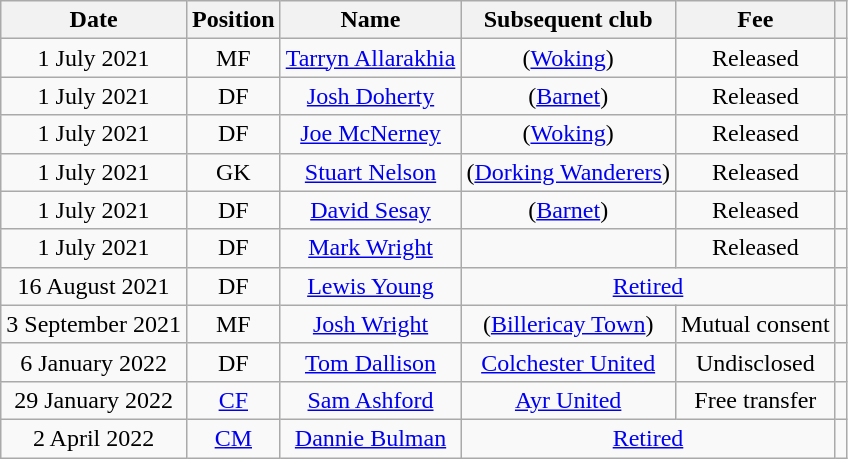<table class="wikitable" style="text-align:center;">
<tr>
<th>Date</th>
<th>Position</th>
<th>Name</th>
<th>Subsequent club</th>
<th>Fee</th>
<th></th>
</tr>
<tr>
<td>1 July 2021</td>
<td>MF</td>
<td><a href='#'>Tarryn Allarakhia</a></td>
<td>(<a href='#'>Woking</a>)</td>
<td>Released</td>
<td></td>
</tr>
<tr>
<td>1 July 2021</td>
<td>DF</td>
<td><a href='#'>Josh Doherty</a></td>
<td>(<a href='#'>Barnet</a>)</td>
<td>Released</td>
<td></td>
</tr>
<tr>
<td>1 July 2021</td>
<td>DF</td>
<td><a href='#'>Joe McNerney</a></td>
<td>(<a href='#'>Woking</a>)</td>
<td>Released</td>
<td></td>
</tr>
<tr>
<td>1 July 2021</td>
<td>GK</td>
<td><a href='#'>Stuart Nelson</a></td>
<td>(<a href='#'>Dorking Wanderers</a>)</td>
<td>Released</td>
<td></td>
</tr>
<tr>
<td>1 July 2021</td>
<td>DF</td>
<td><a href='#'>David Sesay</a></td>
<td>(<a href='#'>Barnet</a>)</td>
<td>Released</td>
<td></td>
</tr>
<tr>
<td>1 July 2021</td>
<td>DF</td>
<td><a href='#'>Mark Wright</a></td>
<td></td>
<td>Released</td>
<td></td>
</tr>
<tr>
<td>16 August 2021</td>
<td>DF</td>
<td><a href='#'>Lewis Young</a></td>
<td colspan="2"><a href='#'>Retired</a></td>
<td></td>
</tr>
<tr>
<td>3 September 2021</td>
<td>MF</td>
<td><a href='#'>Josh Wright</a></td>
<td>(<a href='#'>Billericay Town</a>)</td>
<td>Mutual consent</td>
<td></td>
</tr>
<tr>
<td>6 January 2022</td>
<td>DF</td>
<td><a href='#'>Tom Dallison</a></td>
<td><a href='#'>Colchester United</a></td>
<td>Undisclosed</td>
<td></td>
</tr>
<tr>
<td>29 January 2022</td>
<td><a href='#'>CF</a></td>
<td><a href='#'>Sam Ashford</a></td>
<td><a href='#'>Ayr United</a></td>
<td>Free transfer</td>
<td></td>
</tr>
<tr>
<td>2 April 2022</td>
<td><a href='#'>CM</a></td>
<td><a href='#'>Dannie Bulman</a></td>
<td colspan="2"><a href='#'>Retired</a></td>
<td></td>
</tr>
</table>
